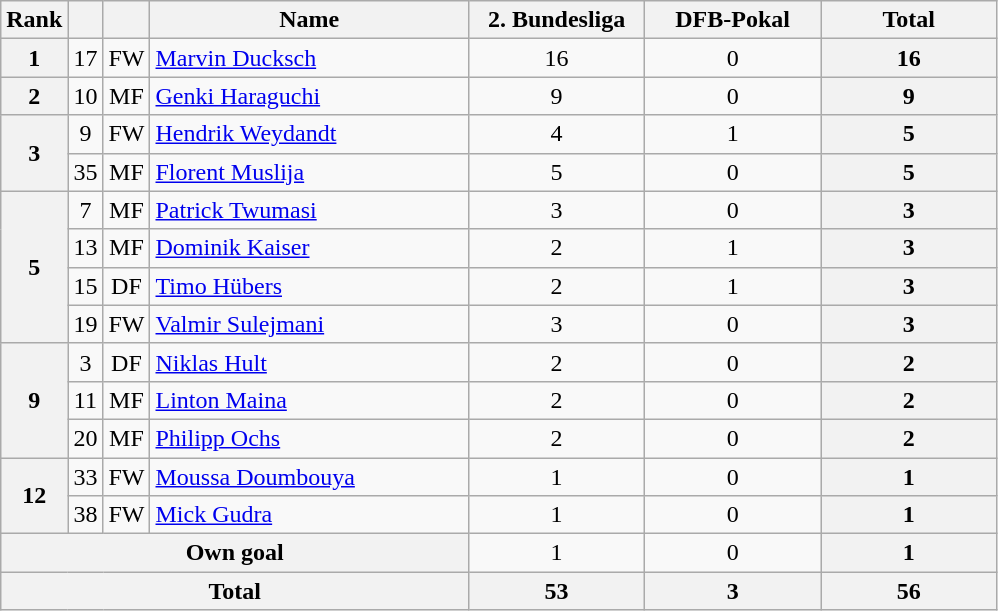<table class="wikitable" style="text-align:center;">
<tr>
<th>Rank</th>
<th width=15></th>
<th width=15></th>
<th width=205>Name</th>
<th width=110>2. Bundesliga</th>
<th width=110>DFB-Pokal</th>
<th width=110>Total</th>
</tr>
<tr>
<th>1</th>
<td>17</td>
<td>FW</td>
<td align="left"> <a href='#'>Marvin Ducksch</a></td>
<td>16</td>
<td>0</td>
<th>16</th>
</tr>
<tr>
<th>2</th>
<td>10</td>
<td>MF</td>
<td align="left"> <a href='#'>Genki Haraguchi</a></td>
<td>9</td>
<td>0</td>
<th>9</th>
</tr>
<tr>
<th rowspan=2>3</th>
<td>9</td>
<td>FW</td>
<td align="left"> <a href='#'>Hendrik Weydandt</a></td>
<td>4</td>
<td>1</td>
<th>5</th>
</tr>
<tr>
<td>35</td>
<td>MF</td>
<td align="left"> <a href='#'>Florent Muslija</a></td>
<td>5</td>
<td>0</td>
<th>5</th>
</tr>
<tr>
<th rowspan=4>5</th>
<td>7</td>
<td>MF</td>
<td align="left"> <a href='#'>Patrick Twumasi</a></td>
<td>3</td>
<td>0</td>
<th>3</th>
</tr>
<tr>
<td>13</td>
<td>MF</td>
<td align="left"> <a href='#'>Dominik Kaiser</a></td>
<td>2</td>
<td>1</td>
<th>3</th>
</tr>
<tr>
<td>15</td>
<td>DF</td>
<td align="left"> <a href='#'>Timo Hübers</a></td>
<td>2</td>
<td>1</td>
<th>3</th>
</tr>
<tr>
<td>19</td>
<td>FW</td>
<td align="left"> <a href='#'>Valmir Sulejmani</a></td>
<td>3</td>
<td>0</td>
<th>3</th>
</tr>
<tr>
<th rowspan=3>9</th>
<td>3</td>
<td>DF</td>
<td align="left"> <a href='#'>Niklas Hult</a></td>
<td>2</td>
<td>0</td>
<th>2</th>
</tr>
<tr>
<td>11</td>
<td>MF</td>
<td align="left"> <a href='#'>Linton Maina</a></td>
<td>2</td>
<td>0</td>
<th>2</th>
</tr>
<tr>
<td>20</td>
<td>MF</td>
<td align="left"> <a href='#'>Philipp Ochs</a></td>
<td>2</td>
<td>0</td>
<th>2</th>
</tr>
<tr>
<th rowspan=2>12</th>
<td>33</td>
<td>FW</td>
<td align="left"> <a href='#'>Moussa Doumbouya</a></td>
<td>1</td>
<td>0</td>
<th>1</th>
</tr>
<tr>
<td>38</td>
<td>FW</td>
<td align="left"> <a href='#'>Mick Gudra</a></td>
<td>1</td>
<td>0</td>
<th>1</th>
</tr>
<tr>
<th colspan=4>Own goal</th>
<td>1</td>
<td>0</td>
<th>1</th>
</tr>
<tr>
<th colspan=4>Total</th>
<th>53</th>
<th>3</th>
<th>56</th>
</tr>
</table>
